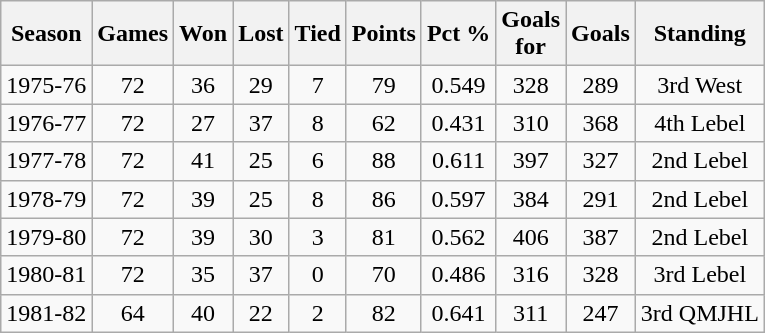<table class="wikitable" style="text-align: center;">
<tr>
<th>Season</th>
<th>Games</th>
<th>Won</th>
<th>Lost</th>
<th>Tied</th>
<th>Points</th>
<th>Pct %</th>
<th>Goals<br>for</th>
<th>Goals<br></th>
<th>Standing</th>
</tr>
<tr>
<td>1975-76</td>
<td>72</td>
<td>36</td>
<td>29</td>
<td>7</td>
<td>79</td>
<td>0.549</td>
<td>328</td>
<td>289</td>
<td>3rd West</td>
</tr>
<tr>
<td>1976-77</td>
<td>72</td>
<td>27</td>
<td>37</td>
<td>8</td>
<td>62</td>
<td>0.431</td>
<td>310</td>
<td>368</td>
<td>4th Lebel</td>
</tr>
<tr>
<td>1977-78</td>
<td>72</td>
<td>41</td>
<td>25</td>
<td>6</td>
<td>88</td>
<td>0.611</td>
<td>397</td>
<td>327</td>
<td>2nd Lebel</td>
</tr>
<tr>
<td>1978-79</td>
<td>72</td>
<td>39</td>
<td>25</td>
<td>8</td>
<td>86</td>
<td>0.597</td>
<td>384</td>
<td>291</td>
<td>2nd Lebel</td>
</tr>
<tr>
<td>1979-80</td>
<td>72</td>
<td>39</td>
<td>30</td>
<td>3</td>
<td>81</td>
<td>0.562</td>
<td>406</td>
<td>387</td>
<td>2nd Lebel</td>
</tr>
<tr>
<td>1980-81</td>
<td>72</td>
<td>35</td>
<td>37</td>
<td>0</td>
<td>70</td>
<td>0.486</td>
<td>316</td>
<td>328</td>
<td>3rd Lebel</td>
</tr>
<tr>
<td>1981-82</td>
<td>64</td>
<td>40</td>
<td>22</td>
<td>2</td>
<td>82</td>
<td>0.641</td>
<td>311</td>
<td>247</td>
<td>3rd QMJHL</td>
</tr>
</table>
